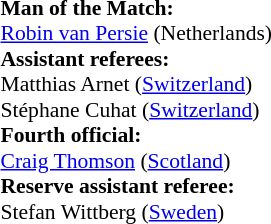<table style="width:100%; font-size:90%;">
<tr>
<td><br><strong>Man of the Match:</strong>
<br><a href='#'>Robin van Persie</a> (Netherlands)<br><strong>Assistant referees:</strong>
<br>Matthias Arnet (<a href='#'>Switzerland</a>)
<br>Stéphane Cuhat (<a href='#'>Switzerland</a>)
<br><strong>Fourth official:</strong>
<br><a href='#'>Craig Thomson</a> (<a href='#'>Scotland</a>)
<br><strong>Reserve assistant referee:</strong>
<br>Stefan Wittberg (<a href='#'>Sweden</a>)</td>
</tr>
</table>
